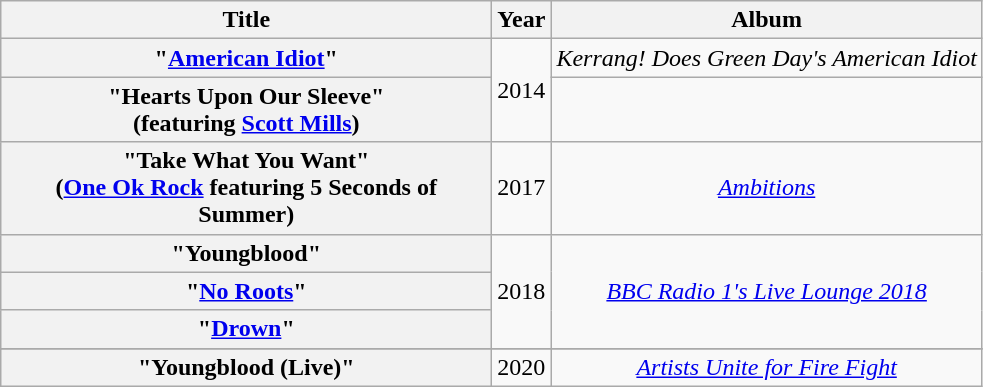<table class="wikitable plainrowheaders" style="text-align:center;">
<tr>
<th scope="col" style="width:20em;">Title</th>
<th scope="col" style="width:1em;">Year</th>
<th scope="col">Album</th>
</tr>
<tr>
<th scope="row">"<a href='#'>American Idiot</a>"</th>
<td rowspan="2">2014</td>
<td><em>Kerrang! Does Green Day's American Idiot</em></td>
</tr>
<tr>
<th scope="row">"Hearts Upon Our Sleeve"<br><span>(featuring <a href='#'>Scott Mills</a>)</span></th>
<td></td>
</tr>
<tr>
<th scope="row">"Take What You Want"<br><span>(<a href='#'>One Ok Rock</a> featuring 5 Seconds of Summer)</span></th>
<td>2017</td>
<td><em><a href='#'>Ambitions</a></em></td>
</tr>
<tr>
<th scope="row">"Youngblood"</th>
<td rowspan="3">2018</td>
<td rowspan="3"><em><a href='#'>BBC Radio 1's Live Lounge 2018</a></em></td>
</tr>
<tr>
<th scope="row">"<a href='#'>No Roots</a>"</th>
</tr>
<tr>
<th scope="row">"<a href='#'>Drown</a>"</th>
</tr>
<tr>
</tr>
<tr>
<th scope="row">"Youngblood (Live)"</th>
<td>2020</td>
<td><em><a href='#'>Artists Unite for Fire Fight</a></em></td>
</tr>
</table>
